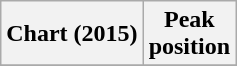<table class="wikitable sortable plainrowheaders" style="text-align:center">
<tr>
<th scope="col">Chart (2015)</th>
<th scope="col">Peak<br> position</th>
</tr>
<tr>
</tr>
</table>
